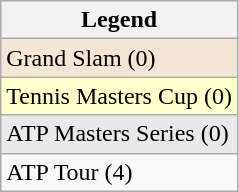<table class="wikitable sortable mw-collapsible mw-collapsed">
<tr>
<th>Legend</th>
</tr>
<tr style="background:#f3e6d7;">
<td>Grand Slam (0)</td>
</tr>
<tr style="background:#ffffcc;">
<td>Tennis Masters Cup (0)</td>
</tr>
<tr style="background:#e9e9e9;">
<td>ATP Masters Series (0)</td>
</tr>
<tr>
<td>ATP Tour (4)</td>
</tr>
</table>
